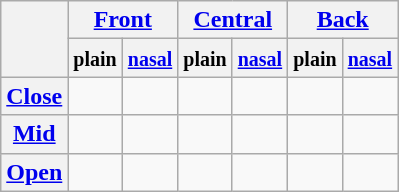<table class="wikitable" style="text-align:center">
<tr>
<th rowspan="2"></th>
<th colspan="2"><a href='#'>Front</a></th>
<th colspan="2"><a href='#'>Central</a></th>
<th colspan="2"><a href='#'>Back</a></th>
</tr>
<tr>
<th><small>plain</small></th>
<th><a href='#'><small>nasal</small></a></th>
<th><small>plain</small></th>
<th><a href='#'><small>nasal</small></a></th>
<th><small>plain</small></th>
<th><a href='#'><small>nasal</small></a></th>
</tr>
<tr>
<th><a href='#'>Close</a></th>
<td></td>
<td></td>
<td></td>
<td></td>
<td></td>
<td></td>
</tr>
<tr>
<th><a href='#'>Mid</a></th>
<td></td>
<td></td>
<td></td>
<td></td>
<td></td>
<td></td>
</tr>
<tr>
<th><a href='#'>Open</a></th>
<td></td>
<td></td>
<td></td>
<td></td>
<td></td>
<td></td>
</tr>
</table>
